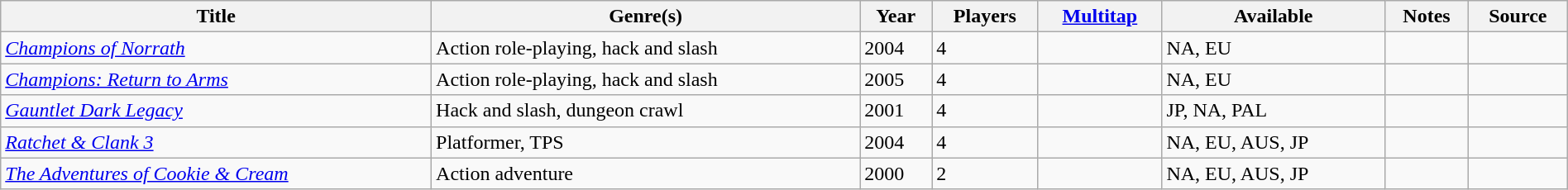<table class="wikitable sortable" style="width:100%;">
<tr>
<th>Title</th>
<th>Genre(s)</th>
<th>Year</th>
<th>Players</th>
<th><a href='#'>Multitap</a></th>
<th>Available</th>
<th>Notes</th>
<th>Source</th>
</tr>
<tr>
<td><em><a href='#'>Champions of Norrath</a></em></td>
<td>Action role-playing, hack and slash</td>
<td>2004</td>
<td>4</td>
<td></td>
<td>NA, EU</td>
<td></td>
<td></td>
</tr>
<tr>
<td><em><a href='#'>Champions: Return to Arms</a></em></td>
<td>Action role-playing, hack and slash</td>
<td>2005</td>
<td>4</td>
<td></td>
<td>NA, EU</td>
<td></td>
<td></td>
</tr>
<tr>
<td><em><a href='#'>Gauntlet Dark Legacy</a></em></td>
<td>Hack and slash, dungeon crawl</td>
<td>2001</td>
<td>4</td>
<td></td>
<td>JP, NA, PAL</td>
<td></td>
<td></td>
</tr>
<tr>
<td><em><a href='#'>Ratchet & Clank 3</a></em></td>
<td>Platformer, TPS</td>
<td>2004</td>
<td>4</td>
<td></td>
<td>NA, EU, AUS, JP</td>
<td></td>
<td></td>
</tr>
<tr>
<td><em><a href='#'>The Adventures of Cookie & Cream</a></em></td>
<td>Action adventure</td>
<td>2000</td>
<td>2</td>
<td></td>
<td>NA, EU, AUS, JP</td>
<td></td>
<td></td>
</tr>
</table>
